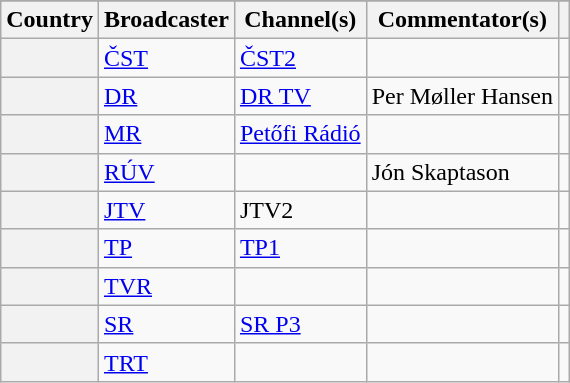<table class="wikitable plainrowheaders">
<tr>
</tr>
<tr>
<th scope="col">Country</th>
<th scope="col">Broadcaster</th>
<th scope="col">Channel(s)</th>
<th scope="col">Commentator(s)</th>
<th scope="col"></th>
</tr>
<tr>
<th scope="row"></th>
<td><a href='#'>ČST</a></td>
<td><a href='#'>ČST2</a></td>
<td></td>
<td style="text-align:center"></td>
</tr>
<tr>
<th scope="row"></th>
<td><a href='#'>DR</a></td>
<td><a href='#'>DR TV</a></td>
<td>Per Møller Hansen</td>
<td style="text-align:center"></td>
</tr>
<tr>
<th scope="row"></th>
<td><a href='#'>MR</a></td>
<td><a href='#'>Petőfi Rádió</a></td>
<td></td>
<td style="text-align:center"></td>
</tr>
<tr>
<th scope="row"></th>
<td><a href='#'>RÚV</a></td>
<td></td>
<td>Jón Skaptason</td>
<td style="text-align:center"></td>
</tr>
<tr>
<th scope="row"></th>
<td><a href='#'>JTV</a></td>
<td>JTV2</td>
<td></td>
<td style="text-align:center"></td>
</tr>
<tr>
<th scope="row"></th>
<td><a href='#'>TP</a></td>
<td><a href='#'>TP1</a></td>
<td></td>
<td style="text-align:center"></td>
</tr>
<tr>
<th scope="row"></th>
<td><a href='#'>TVR</a></td>
<td></td>
<td></td>
<td style="text-align:center"></td>
</tr>
<tr>
<th scope="row"></th>
<td><a href='#'>SR</a></td>
<td><a href='#'>SR P3</a></td>
<td></td>
<td style="text-align:center"></td>
</tr>
<tr>
<th scope="row"></th>
<td><a href='#'>TRT</a></td>
<td></td>
<td></td>
<td style="text-align:center"></td>
</tr>
</table>
